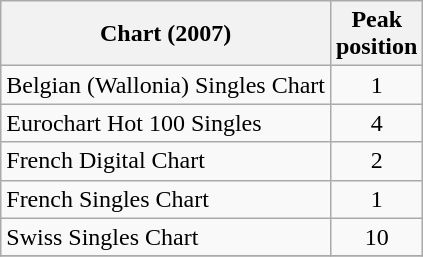<table class="wikitable sortable">
<tr>
<th>Chart (2007)</th>
<th>Peak<br>position</th>
</tr>
<tr>
<td>Belgian (Wallonia) Singles Chart</td>
<td align="center">1</td>
</tr>
<tr>
<td>Eurochart Hot 100 Singles</td>
<td align="center">4</td>
</tr>
<tr>
<td>French Digital Chart</td>
<td align="center">2</td>
</tr>
<tr>
<td>French Singles Chart</td>
<td align="center">1</td>
</tr>
<tr>
<td>Swiss Singles Chart</td>
<td align="center">10</td>
</tr>
<tr>
</tr>
</table>
